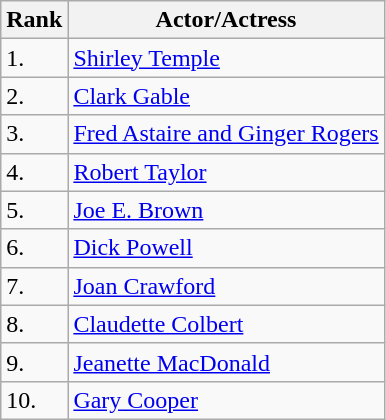<table class="wikitable">
<tr>
<th>Rank</th>
<th>Actor/Actress</th>
</tr>
<tr>
<td>1.</td>
<td><a href='#'>Shirley Temple</a></td>
</tr>
<tr>
<td>2.</td>
<td><a href='#'>Clark Gable</a></td>
</tr>
<tr>
<td>3.</td>
<td><a href='#'>Fred Astaire and Ginger Rogers</a></td>
</tr>
<tr>
<td>4.</td>
<td><a href='#'>Robert Taylor</a></td>
</tr>
<tr>
<td>5.</td>
<td><a href='#'>Joe E. Brown</a></td>
</tr>
<tr>
<td>6.</td>
<td><a href='#'>Dick Powell</a></td>
</tr>
<tr>
<td>7.</td>
<td><a href='#'>Joan Crawford</a></td>
</tr>
<tr>
<td>8.</td>
<td><a href='#'>Claudette Colbert</a></td>
</tr>
<tr>
<td>9.</td>
<td><a href='#'>Jeanette MacDonald</a></td>
</tr>
<tr>
<td>10.</td>
<td><a href='#'>Gary Cooper</a></td>
</tr>
</table>
